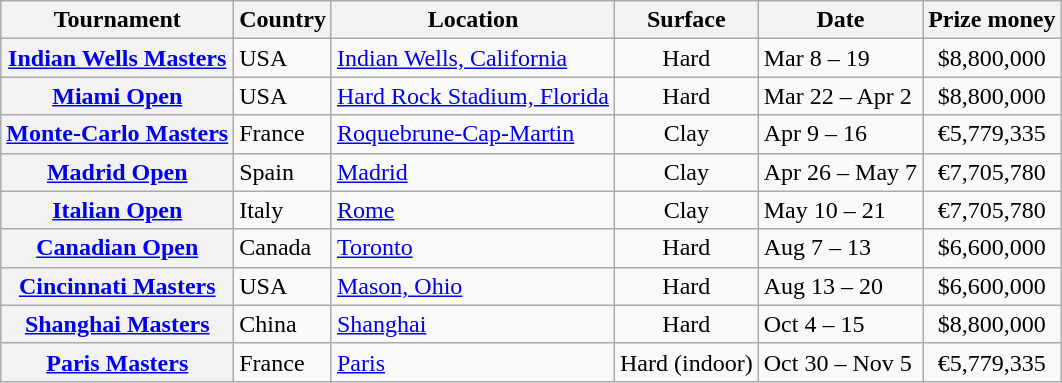<table class="wikitable plainrowheaders nowrap">
<tr>
<th scope="col">Tournament</th>
<th scope="col">Country</th>
<th scope="col">Location</th>
<th scope="col">Surface</th>
<th scope="col">Date</th>
<th scope="col">Prize money</th>
</tr>
<tr>
<th scope="row"><a href='#'>Indian Wells Masters</a></th>
<td>USA</td>
<td><a href='#'>Indian Wells, California</a></td>
<td align="center">Hard</td>
<td>Mar 8 – 19</td>
<td align="center">$8,800,000</td>
</tr>
<tr>
<th scope="row"><a href='#'>Miami Open</a></th>
<td>USA</td>
<td><a href='#'>Hard Rock Stadium, Florida</a></td>
<td align="center">Hard</td>
<td>Mar 22 – Apr 2</td>
<td align="center">$8,800,000</td>
</tr>
<tr>
<th scope="row"><a href='#'>Monte-Carlo Masters</a></th>
<td>France</td>
<td><a href='#'>Roquebrune-Cap-Martin</a></td>
<td align="center">Clay</td>
<td>Apr 9 – 16</td>
<td align="center">€5,779,335</td>
</tr>
<tr>
<th scope="row"><a href='#'>Madrid Open</a></th>
<td>Spain</td>
<td><a href='#'>Madrid</a></td>
<td align="center">Clay</td>
<td>Apr 26 – May 7</td>
<td align="center">€7,705,780</td>
</tr>
<tr>
<th scope="row"><a href='#'>Italian Open</a></th>
<td>Italy</td>
<td><a href='#'>Rome</a></td>
<td align="center">Clay</td>
<td>May 10 – 21</td>
<td align="center">€7,705,780</td>
</tr>
<tr>
<th scope="row"><a href='#'>Canadian Open</a></th>
<td>Canada</td>
<td><a href='#'>Toronto</a></td>
<td align="center">Hard</td>
<td>Aug 7 – 13</td>
<td align="center">$6,600,000</td>
</tr>
<tr>
<th scope="row"><a href='#'>Cincinnati Masters</a></th>
<td>USA</td>
<td><a href='#'>Mason, Ohio</a></td>
<td align="center">Hard</td>
<td>Aug 13 – 20</td>
<td align="center">$6,600,000</td>
</tr>
<tr>
<th scope="row"><a href='#'>Shanghai Masters</a></th>
<td>China</td>
<td><a href='#'>Shanghai</a></td>
<td align="center">Hard</td>
<td>Oct 4 – 15</td>
<td align="center">$8,800,000</td>
</tr>
<tr>
<th scope="row"><a href='#'>Paris Masters</a></th>
<td>France</td>
<td><a href='#'>Paris</a></td>
<td align="center">Hard (indoor)</td>
<td>Oct 30 – Nov 5</td>
<td align="center">€5,779,335</td>
</tr>
</table>
